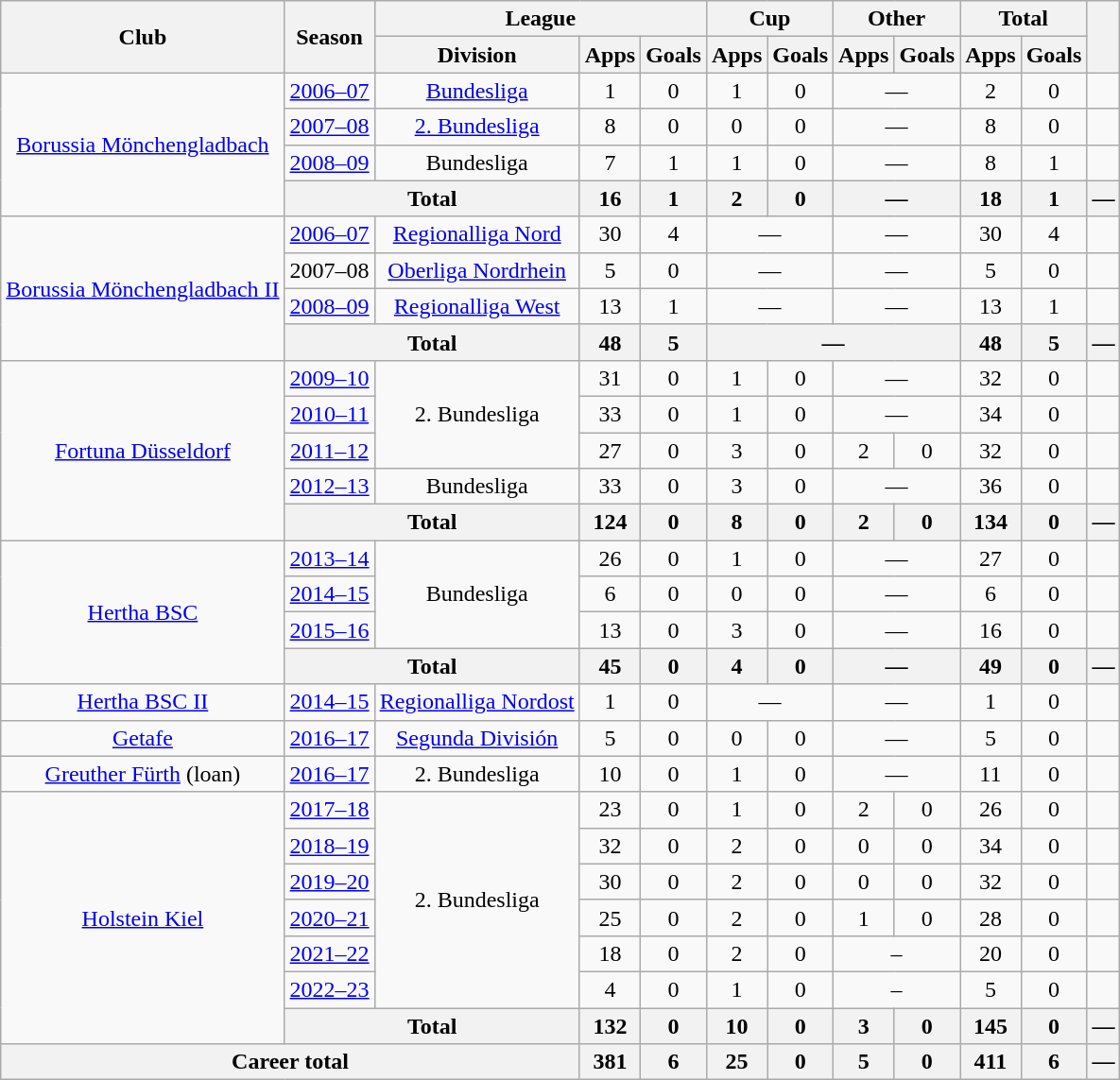<table class="wikitable" style="text-align:center">
<tr>
<th rowspan="2">Club</th>
<th rowspan="2">Season</th>
<th colspan="3">League</th>
<th colspan="2">Cup</th>
<th colspan="2">Other</th>
<th colspan="2">Total</th>
<th rowspan="2"></th>
</tr>
<tr>
<th>Division</th>
<th>Apps</th>
<th>Goals</th>
<th>Apps</th>
<th>Goals</th>
<th>Apps</th>
<th>Goals</th>
<th>Apps</th>
<th>Goals</th>
</tr>
<tr>
<td rowspan="4"><a href='#'>Borussia Mönchengladbach</a></td>
<td><a href='#'>2006–07</a></td>
<td><a href='#'>Bundesliga</a></td>
<td>1</td>
<td>0</td>
<td>1</td>
<td>0</td>
<td colspan="2">—</td>
<td>2</td>
<td>0</td>
<td></td>
</tr>
<tr>
<td><a href='#'>2007–08</a></td>
<td><a href='#'>2. Bundesliga</a></td>
<td>8</td>
<td>0</td>
<td>0</td>
<td>0</td>
<td colspan="2">—</td>
<td>8</td>
<td>0</td>
<td></td>
</tr>
<tr>
<td><a href='#'>2008–09</a></td>
<td>Bundesliga</td>
<td>7</td>
<td>1</td>
<td>1</td>
<td>0</td>
<td colspan="2">—</td>
<td>8</td>
<td>1</td>
<td></td>
</tr>
<tr>
<th colspan="2">Total</th>
<th>16</th>
<th>1</th>
<th>2</th>
<th>0</th>
<th colspan="2">—</th>
<th>18</th>
<th>1</th>
<th>—</th>
</tr>
<tr>
<td rowspan="4"><a href='#'>Borussia Mönchengladbach II</a></td>
<td><a href='#'>2006–07</a></td>
<td><a href='#'>Regionalliga Nord</a></td>
<td>30</td>
<td>4</td>
<td colspan="2">—</td>
<td colspan="2">—</td>
<td>30</td>
<td>4</td>
<td></td>
</tr>
<tr>
<td>2007–08</td>
<td><a href='#'>Oberliga Nordrhein</a></td>
<td>5</td>
<td>0</td>
<td colspan="2">—</td>
<td colspan="2">—</td>
<td>5</td>
<td>0</td>
<td></td>
</tr>
<tr>
<td><a href='#'>2008–09</a></td>
<td><a href='#'>Regionalliga West</a></td>
<td>13</td>
<td>1</td>
<td colspan="2">—</td>
<td colspan="2">—</td>
<td>13</td>
<td>1</td>
<td></td>
</tr>
<tr>
<th colspan="2">Total</th>
<th>48</th>
<th>5</th>
<th colspan="4">—</th>
<th>48</th>
<th>5</th>
<th>—</th>
</tr>
<tr>
<td rowspan="5"><a href='#'>Fortuna Düsseldorf</a></td>
<td><a href='#'>2009–10</a></td>
<td rowspan="3">2. Bundesliga</td>
<td>31</td>
<td>0</td>
<td>1</td>
<td>0</td>
<td colspan="2">—</td>
<td>32</td>
<td>0</td>
<td></td>
</tr>
<tr>
<td><a href='#'>2010–11</a></td>
<td>33</td>
<td>0</td>
<td>1</td>
<td>0</td>
<td colspan="2">—</td>
<td>34</td>
<td>0</td>
<td></td>
</tr>
<tr>
<td><a href='#'>2011–12</a></td>
<td>27</td>
<td>0</td>
<td>3</td>
<td>0</td>
<td>2</td>
<td>0</td>
<td>32</td>
<td>0</td>
<td></td>
</tr>
<tr>
<td><a href='#'>2012–13</a></td>
<td>Bundesliga</td>
<td>33</td>
<td>0</td>
<td>3</td>
<td>0</td>
<td colspan="2">—</td>
<td>36</td>
<td>0</td>
<td></td>
</tr>
<tr>
<th colspan="2">Total</th>
<th>124</th>
<th>0</th>
<th>8</th>
<th>0</th>
<th>2</th>
<th>0</th>
<th>134</th>
<th>0</th>
<th>—</th>
</tr>
<tr>
<td rowspan="4"><a href='#'>Hertha BSC</a></td>
<td><a href='#'>2013–14</a></td>
<td rowspan="3">Bundesliga</td>
<td>26</td>
<td>0</td>
<td>1</td>
<td>0</td>
<td colspan="2">—</td>
<td>27</td>
<td>0</td>
<td></td>
</tr>
<tr>
<td><a href='#'>2014–15</a></td>
<td>6</td>
<td>0</td>
<td>0</td>
<td>0</td>
<td colspan="2">—</td>
<td>6</td>
<td>0</td>
<td></td>
</tr>
<tr>
<td><a href='#'>2015–16</a></td>
<td>13</td>
<td>0</td>
<td>3</td>
<td>0</td>
<td colspan="2">—</td>
<td>16</td>
<td>0</td>
<td></td>
</tr>
<tr>
<th colspan="2">Total</th>
<th>45</th>
<th>0</th>
<th>4</th>
<th>0</th>
<th colspan="2">—</th>
<th>49</th>
<th>0</th>
<th>—</th>
</tr>
<tr>
<td><a href='#'>Hertha BSC II</a></td>
<td><a href='#'>2014–15</a></td>
<td><a href='#'>Regionalliga Nordost</a></td>
<td>1</td>
<td>0</td>
<td colspan="2">—</td>
<td colspan="2">—</td>
<td>1</td>
<td>0</td>
<td></td>
</tr>
<tr>
<td><a href='#'>Getafe</a></td>
<td><a href='#'>2016–17</a></td>
<td><a href='#'>Segunda División</a></td>
<td>5</td>
<td>0</td>
<td>0</td>
<td>0</td>
<td colspan="2">—</td>
<td>5</td>
<td>0</td>
<td></td>
</tr>
<tr>
<td><a href='#'>Greuther Fürth</a> (loan)</td>
<td><a href='#'>2016–17</a></td>
<td>2. Bundesliga</td>
<td>10</td>
<td>0</td>
<td>1</td>
<td>0</td>
<td colspan="2">—</td>
<td>11</td>
<td>0</td>
<td></td>
</tr>
<tr>
<td rowspan="7"><a href='#'>Holstein Kiel</a></td>
<td><a href='#'>2017–18</a></td>
<td rowspan="6">2. Bundesliga</td>
<td>23</td>
<td>0</td>
<td>1</td>
<td>0</td>
<td>2</td>
<td>0</td>
<td>26</td>
<td>0</td>
<td></td>
</tr>
<tr>
<td><a href='#'>2018–19</a></td>
<td>32</td>
<td>0</td>
<td>2</td>
<td>0</td>
<td>0</td>
<td>0</td>
<td>34</td>
<td>0</td>
<td></td>
</tr>
<tr>
<td><a href='#'>2019–20</a></td>
<td>30</td>
<td>0</td>
<td>2</td>
<td>0</td>
<td>0</td>
<td>0</td>
<td>32</td>
<td>0</td>
<td></td>
</tr>
<tr>
<td><a href='#'>2020–21</a></td>
<td>25</td>
<td>0</td>
<td>2</td>
<td>0</td>
<td>1</td>
<td>0</td>
<td>28</td>
<td>0</td>
<td></td>
</tr>
<tr>
<td><a href='#'>2021–22</a></td>
<td>18</td>
<td>0</td>
<td>2</td>
<td>0</td>
<td colspan="2">–</td>
<td>20</td>
<td>0</td>
<td></td>
</tr>
<tr>
<td><a href='#'>2022–23</a></td>
<td>4</td>
<td>0</td>
<td>1</td>
<td>0</td>
<td colspan="2">–</td>
<td>5</td>
<td>0</td>
<td></td>
</tr>
<tr>
<th colspan="2">Total</th>
<th>132</th>
<th>0</th>
<th>10</th>
<th>0</th>
<th>3</th>
<th>0</th>
<th>145</th>
<th>0</th>
<th>—</th>
</tr>
<tr>
<th colspan="3">Career total</th>
<th>381</th>
<th>6</th>
<th>25</th>
<th>0</th>
<th>5</th>
<th>0</th>
<th>411</th>
<th>6</th>
<th>—</th>
</tr>
</table>
